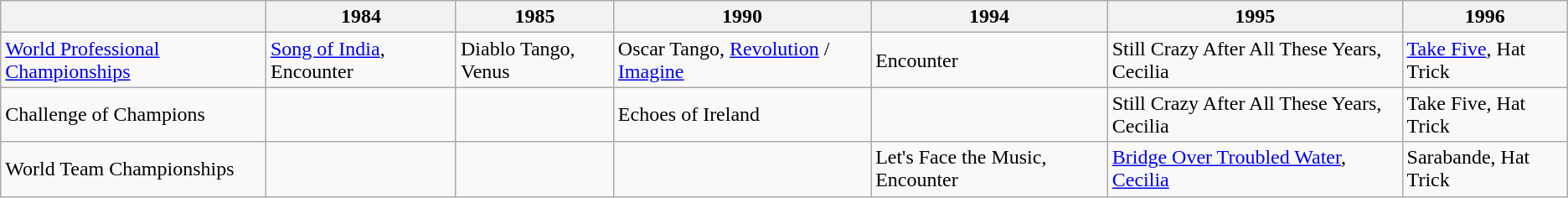<table class="wikitable">
<tr>
<th></th>
<th>1984</th>
<th>1985</th>
<th>1990</th>
<th>1994</th>
<th>1995</th>
<th>1996</th>
</tr>
<tr>
<td><a href='#'>World Professional Championships</a></td>
<td><a href='#'>Song of India</a>, Encounter</td>
<td>Diablo Tango, Venus</td>
<td>Oscar Tango, <a href='#'>Revolution</a> / <a href='#'>Imagine</a></td>
<td>Encounter</td>
<td>Still Crazy After All These Years, Cecilia</td>
<td><a href='#'>Take Five</a>, Hat Trick</td>
</tr>
<tr>
<td>Challenge of Champions</td>
<td></td>
<td></td>
<td>Echoes of Ireland</td>
<td></td>
<td>Still Crazy After All These Years, Cecilia</td>
<td>Take Five, Hat Trick</td>
</tr>
<tr>
<td>World Team Championships</td>
<td></td>
<td></td>
<td></td>
<td>Let's Face the Music, Encounter</td>
<td><a href='#'>Bridge Over Troubled Water</a>, <a href='#'>Cecilia</a></td>
<td>Sarabande, Hat Trick</td>
</tr>
</table>
